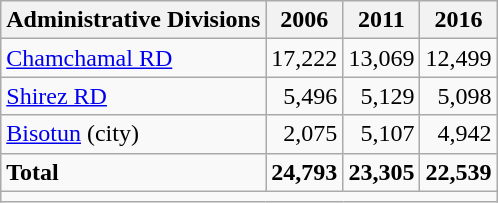<table class="wikitable">
<tr>
<th>Administrative Divisions</th>
<th>2006</th>
<th>2011</th>
<th>2016</th>
</tr>
<tr>
<td><a href='#'>Chamchamal RD</a></td>
<td style="text-align: right;">17,222</td>
<td style="text-align: right;">13,069</td>
<td style="text-align: right;">12,499</td>
</tr>
<tr>
<td><a href='#'>Shirez RD</a></td>
<td style="text-align: right;">5,496</td>
<td style="text-align: right;">5,129</td>
<td style="text-align: right;">5,098</td>
</tr>
<tr>
<td><a href='#'>Bisotun</a> (city)</td>
<td style="text-align: right;">2,075</td>
<td style="text-align: right;">5,107</td>
<td style="text-align: right;">4,942</td>
</tr>
<tr>
<td><strong>Total</strong></td>
<td style="text-align: right;"><strong>24,793</strong></td>
<td style="text-align: right;"><strong>23,305</strong></td>
<td style="text-align: right;"><strong>22,539</strong></td>
</tr>
<tr>
<td colspan=4></td>
</tr>
</table>
